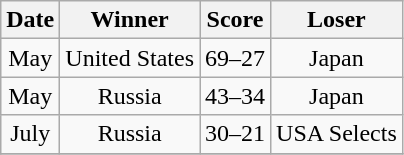<table class="wikitable sortable" style="text-align: center;">
<tr>
<th>Date</th>
<th>Winner</th>
<th>Score</th>
<th>Loser</th>
</tr>
<tr>
<td>May</td>
<td>United States</td>
<td>69–27</td>
<td>Japan</td>
</tr>
<tr>
<td>May</td>
<td>Russia</td>
<td>43–34</td>
<td>Japan</td>
</tr>
<tr>
<td>July</td>
<td>Russia</td>
<td>30–21</td>
<td>USA Selects</td>
</tr>
<tr>
</tr>
</table>
